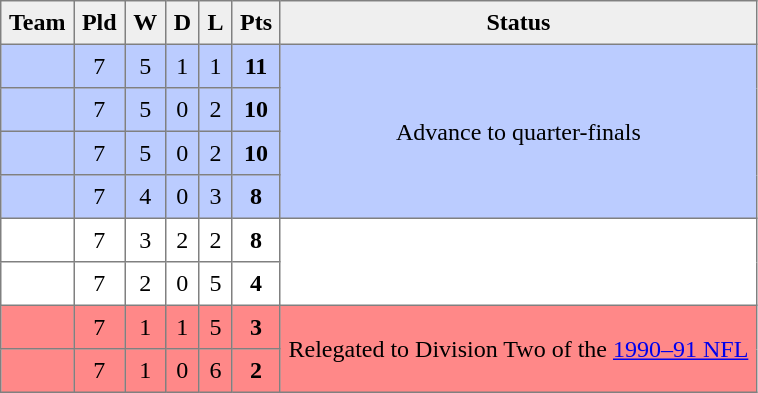<table style=border-collapse:collapse border=1 cellspacing=0 cellpadding=5>
<tr align=center bgcolor=#efefef>
<th>Team</th>
<th>Pld</th>
<th>W</th>
<th>D</th>
<th>L</th>
<th>Pts</th>
<th>Status</th>
</tr>
<tr align=center style="background:#bbccff;">
<td style="text-align:left;"> </td>
<td>7</td>
<td>5</td>
<td>1</td>
<td>1</td>
<td><strong>11</strong></td>
<td rowspan=4>Advance to quarter-finals</td>
</tr>
<tr align=center style="background:#bbccff;">
<td style="text-align:left;"> </td>
<td>7</td>
<td>5</td>
<td>0</td>
<td>2</td>
<td><strong>10</strong></td>
</tr>
<tr align=center style="background:#bbccff;">
<td style="text-align:left;"> </td>
<td>7</td>
<td>5</td>
<td>0</td>
<td>2</td>
<td><strong>10</strong></td>
</tr>
<tr align=center style="background:#bbccff;">
<td style="text-align:left;"> </td>
<td>7</td>
<td>4</td>
<td>0</td>
<td>3</td>
<td><strong>8</strong></td>
</tr>
<tr align=center style="background:#FFFFFF;">
<td style="text-align:left;"> </td>
<td>7</td>
<td>3</td>
<td>2</td>
<td>2</td>
<td><strong>8</strong></td>
<td rowspan=2></td>
</tr>
<tr align=center style="background:#FFFFFF;">
<td style="text-align:left;"> </td>
<td>7</td>
<td>2</td>
<td>0</td>
<td>5</td>
<td><strong>4</strong></td>
</tr>
<tr align=center style="background:#FF8888;">
<td style="text-align:left;"> </td>
<td>7</td>
<td>1</td>
<td>1</td>
<td>5</td>
<td><strong>3</strong></td>
<td rowspan=2>Relegated to Division Two of the <a href='#'>1990–91 NFL</a></td>
</tr>
<tr align=center style="background:#FF8888;">
<td style="text-align:left;"> </td>
<td>7</td>
<td>1</td>
<td>0</td>
<td>6</td>
<td><strong>2</strong></td>
</tr>
</table>
